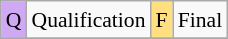<table class="wikitable" style="margin:0.5em auto; font-size:90%; line-height:1.25em;" width=150px;>
<tr>
<td bgcolor="#D0A9F5" align=center>Q</td>
<td>Qualification</td>
<td bgcolor="#FFDF80" align=center>F</td>
<td>Final</td>
</tr>
<tr>
</tr>
</table>
